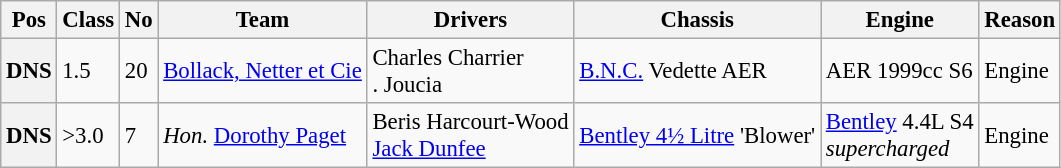<table class="wikitable" style="font-size: 95%;">
<tr>
<th>Pos</th>
<th>Class</th>
<th>No</th>
<th>Team</th>
<th>Drivers</th>
<th>Chassis</th>
<th>Engine</th>
<th>Reason</th>
</tr>
<tr>
<th>DNS</th>
<td>1.5</td>
<td>20</td>
<td> <a href='#'>Bollack, Netter et Cie</a></td>
<td> Charles Charrier <br>  . Joucia</td>
<td><a href='#'>B.N.C.</a> Vedette AER</td>
<td>AER 1999cc S6</td>
<td>Engine</td>
</tr>
<tr>
<th>DNS</th>
<td>>3.0</td>
<td>7</td>
<td> <em>Hon. </em> <a href='#'>Dorothy Paget</a></td>
<td> Beris Harcourt-Wood <br> <a href='#'>Jack Dunfee</a></td>
<td><a href='#'>Bentley 4½ Litre</a> 'Blower'</td>
<td><a href='#'>Bentley</a> 4.4L S4<br> <em>supercharged</em></td>
<td>Engine</td>
</tr>
</table>
